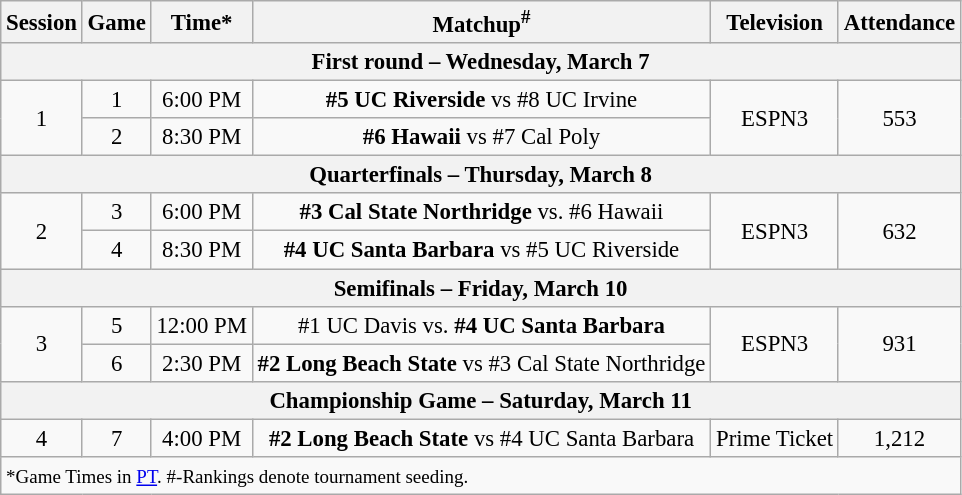<table class="wikitable" style="font-size: 95%; text-align:center;">
<tr>
<th>Session</th>
<th>Game</th>
<th>Time*</th>
<th>Matchup<sup>#</sup></th>
<th>Television</th>
<th>Attendance</th>
</tr>
<tr>
<th colspan=6>First round – Wednesday, March 7</th>
</tr>
<tr>
<td rowspan=2>1</td>
<td>1</td>
<td>6:00 PM</td>
<td><strong>#5 UC Riverside</strong> vs #8 UC Irvine</td>
<td rowspan=2>ESPN3</td>
<td rowspan=2>553</td>
</tr>
<tr>
<td>2</td>
<td>8:30 PM</td>
<td><strong>#6 Hawaii</strong> vs #7 Cal Poly</td>
</tr>
<tr>
<th colspan=7>Quarterfinals – Thursday, March 8</th>
</tr>
<tr>
<td rowspan=2>2</td>
<td>3</td>
<td>6:00 PM</td>
<td><strong>#3 Cal State Northridge</strong> vs. #6 Hawaii</td>
<td rowspan=2>ESPN3</td>
<td rowspan=2>632</td>
</tr>
<tr>
<td>4</td>
<td>8:30 PM</td>
<td><strong>#4 UC Santa Barbara</strong> vs #5 UC Riverside</td>
</tr>
<tr>
<th colspan=6>Semifinals – Friday, March 10</th>
</tr>
<tr>
<td rowspan=2>3</td>
<td>5</td>
<td>12:00 PM</td>
<td>#1 UC Davis vs. <strong>#4 UC Santa Barbara</strong></td>
<td rowspan=2>ESPN3</td>
<td rowspan=2>931</td>
</tr>
<tr>
<td>6</td>
<td>2:30 PM</td>
<td><strong>#2 Long Beach State</strong> vs #3 Cal State Northridge</td>
</tr>
<tr>
<th colspan=6>Championship Game – Saturday, March 11</th>
</tr>
<tr>
<td>4</td>
<td>7</td>
<td>4:00 PM</td>
<td><strong>#2 Long Beach State</strong> vs #4 UC Santa Barbara</td>
<td>Prime Ticket</td>
<td>1,212</td>
</tr>
<tr>
<td colspan=6 style="text-align:left;"><small>*Game Times in <a href='#'>PT</a>. #-Rankings denote tournament seeding.</small></td>
</tr>
</table>
